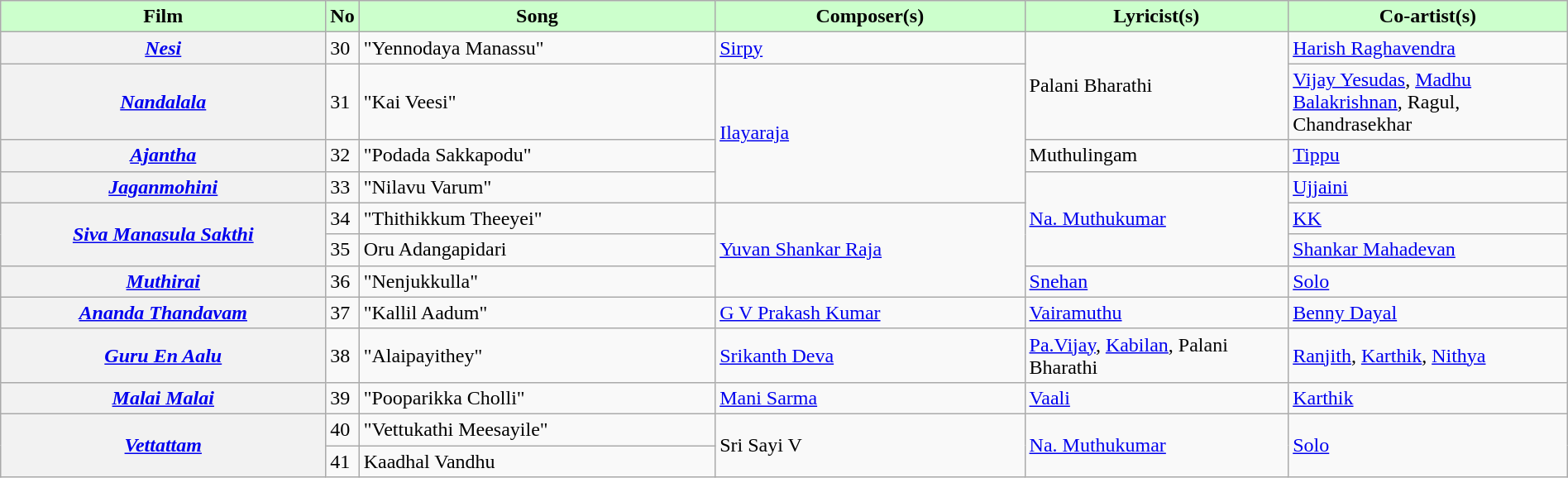<table class="wikitable plainrowheaders" width="100%" textcolor:#000;">
<tr style="background:#cfc; text-align:center;">
<td scope="col" width=21%><strong>Film</strong></td>
<td><strong>No</strong></td>
<td scope="col" width=23%><strong>Song</strong></td>
<td scope="col" width=20%><strong>Composer(s)</strong></td>
<td scope="col" width=17%><strong>Lyricist(s)</strong></td>
<td scope="col" width=18%><strong>Co-artist(s)</strong></td>
</tr>
<tr>
<th><em><a href='#'>Nesi</a></em></th>
<td>30</td>
<td>"Yennodaya Manassu"</td>
<td><a href='#'>Sirpy</a></td>
<td rowspan="2">Palani Bharathi</td>
<td><a href='#'>Harish Raghavendra</a></td>
</tr>
<tr>
<th><em><a href='#'>Nandalala</a></em></th>
<td>31</td>
<td>"Kai Veesi"</td>
<td rowspan="3"><a href='#'>Ilayaraja</a></td>
<td><a href='#'>Vijay Yesudas</a>, <a href='#'>Madhu Balakrishnan</a>, Ragul, Chandrasekhar</td>
</tr>
<tr>
<th><a href='#'><em>Ajantha</em></a></th>
<td>32</td>
<td>"Podada Sakkapodu"</td>
<td>Muthulingam</td>
<td><a href='#'>Tippu</a></td>
</tr>
<tr>
<th><em><a href='#'>Jaganmohini</a></em></th>
<td>33</td>
<td>"Nilavu Varum"</td>
<td rowspan="3"><a href='#'>Na. Muthukumar</a></td>
<td><a href='#'>Ujjaini</a></td>
</tr>
<tr>
<th rowspan="2"><em><a href='#'>Siva Manasula Sakthi</a></em></th>
<td>34</td>
<td>"Thithikkum Theeyei"</td>
<td rowspan="3"><a href='#'>Yuvan Shankar Raja</a></td>
<td><a href='#'>KK</a></td>
</tr>
<tr>
<td>35</td>
<td>Oru Adangapidari</td>
<td><a href='#'>Shankar Mahadevan</a></td>
</tr>
<tr>
<th><em><a href='#'>Muthirai</a></em></th>
<td>36</td>
<td>"Nenjukkulla"</td>
<td><a href='#'>Snehan</a></td>
<td><a href='#'>Solo</a></td>
</tr>
<tr>
<th><em><a href='#'>Ananda Thandavam</a></em></th>
<td>37</td>
<td>"Kallil Aadum"</td>
<td><a href='#'>G V Prakash Kumar</a></td>
<td><a href='#'>Vairamuthu</a></td>
<td><a href='#'>Benny Dayal</a></td>
</tr>
<tr>
<th><em><a href='#'>Guru En Aalu</a></em></th>
<td>38</td>
<td>"Alaipayithey"</td>
<td><a href='#'>Srikanth Deva</a></td>
<td><a href='#'>Pa.Vijay</a>, <a href='#'>Kabilan</a>, Palani Bharathi</td>
<td><a href='#'>Ranjith</a>, <a href='#'>Karthik</a>, <a href='#'>Nithya</a></td>
</tr>
<tr>
<th><em><a href='#'>Malai Malai</a></em></th>
<td>39</td>
<td>"Pooparikka Cholli"</td>
<td><a href='#'>Mani Sarma</a></td>
<td><a href='#'>Vaali</a></td>
<td><a href='#'>Karthik</a></td>
</tr>
<tr>
<th rowspan="2"><em><a href='#'>Vettattam</a></em></th>
<td>40</td>
<td>"Vettukathi Meesayile"</td>
<td rowspan="2">Sri Sayi V</td>
<td rowspan="2"><a href='#'>Na. Muthukumar</a></td>
<td rowspan="2"><a href='#'>Solo</a></td>
</tr>
<tr>
<td>41</td>
<td>Kaadhal Vandhu</td>
</tr>
</table>
